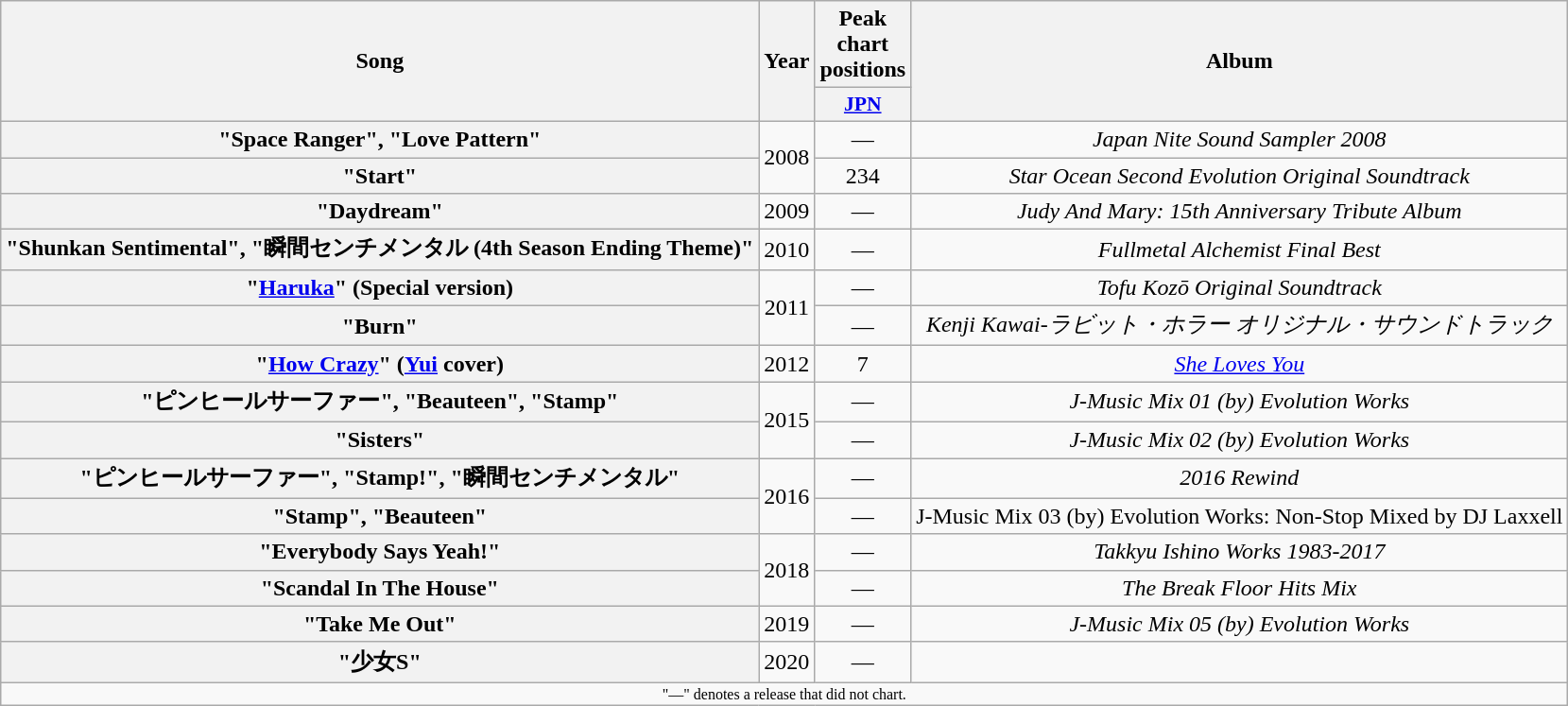<table class="wikitable plainrowheaders" style="text-align:center;">
<tr>
<th scope="col" rowspan="2">Song</th>
<th scope="col" rowspan="2">Year</th>
<th scope="col">Peak chart positions</th>
<th scope="col" rowspan="2">Album</th>
</tr>
<tr>
<th scope="col" style="width:3em;font-size:90%"><a href='#'>JPN</a></th>
</tr>
<tr>
<th scope="row">"Space Ranger", "Love Pattern"</th>
<td rowspan="2" align="center">2008</td>
<td>—</td>
<td><em>Japan Nite Sound Sampler 2008</em></td>
</tr>
<tr>
<th scope="row">"Start"</th>
<td style="text-align:center;">234</td>
<td><em>Star Ocean Second Evolution Original Soundtrack</em></td>
</tr>
<tr>
<th scope="row">"Daydream"</th>
<td style="cemter">2009</td>
<td>—</td>
<td><em>Judy And Mary: 15th Anniversary Tribute Album</em></td>
</tr>
<tr>
<th scope="row">"Shunkan Sentimental", "瞬間センチメンタル (4th Season Ending Theme)"</th>
<td align="center">2010</td>
<td>—</td>
<td><em>Fullmetal Alchemist Final Best</em></td>
</tr>
<tr>
<th scope="row">"<a href='#'>Haruka</a>" (Special version)</th>
<td rowspan="2" align="center">2011</td>
<td style="text-align:center;">—</td>
<td><em>Tofu Kozō Original Soundtrack</em></td>
</tr>
<tr>
<th scope="row">"Burn"</th>
<td>—</td>
<td><em>Kenji Kawai-ラビット・ホラー オリジナル・サウンドトラック</em></td>
</tr>
<tr>
<th scope="row">"<a href='#'>How Crazy</a>" (<a href='#'>Yui</a> cover)</th>
<td align="center">2012</td>
<td style="text-align:center;">7</td>
<td><em><a href='#'>She Loves You</a></em></td>
</tr>
<tr>
<th scope="row">"ピンヒールサーファー", "Beauteen", "Stamp"</th>
<td rowspan="2" align="center">2015</td>
<td>—</td>
<td><em>J-Music Mix 01 (by) Evolution Works</em></td>
</tr>
<tr>
<th scope="row">"Sisters"</th>
<td>—</td>
<td><em>J-Music Mix 02 (by) Evolution Works</em></td>
</tr>
<tr>
<th scope="row">"ピンヒールサーファー", "Stamp!", "瞬間センチメンタル"</th>
<td rowspan="2" align="center">2016</td>
<td>—</td>
<td><em>2016 Rewind</em></td>
</tr>
<tr>
<th scope="row">"Stamp", "Beauteen"</th>
<td>—</td>
<td>J-Music Mix 03 (by) Evolution Works: Non-Stop Mixed by DJ Laxxell</td>
</tr>
<tr>
<th scope="row">"Everybody Says Yeah!"</th>
<td rowspan="2">2018</td>
<td>—</td>
<td><em>Takkyu Ishino Works 1983-2017</em></td>
</tr>
<tr>
<th scope="row">"Scandal In The House"</th>
<td>—</td>
<td><em>The Break Floor Hits Mix</em></td>
</tr>
<tr>
<th scope="row">"Take Me Out"</th>
<td align="center">2019</td>
<td>—</td>
<td><em>J-Music Mix 05 (by) Evolution Works</em></td>
</tr>
<tr>
<th scope="row">"少女S"</th>
<td>2020</td>
<td>—</td>
<td></td>
</tr>
<tr>
<td colspan="5" style="text-align:center; font-size:8pt;">"—" denotes a release that did not chart.</td>
</tr>
</table>
